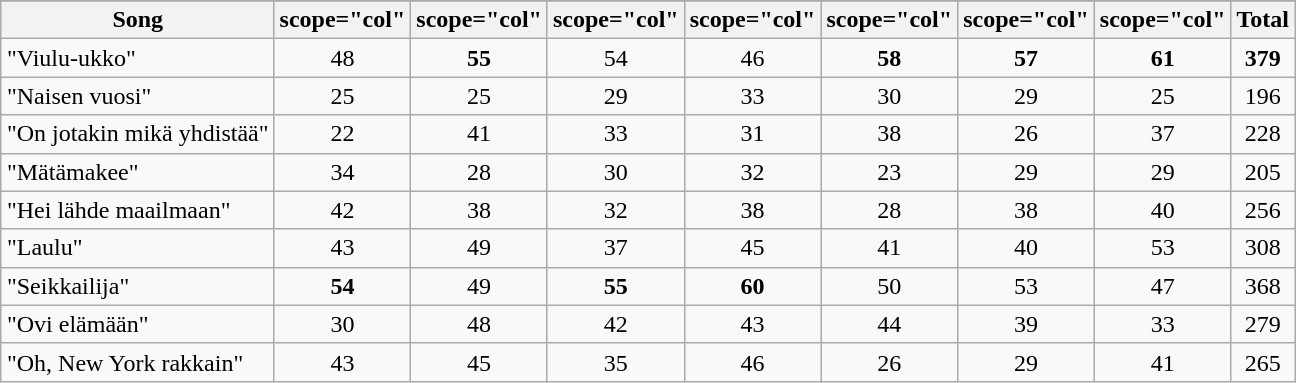<table class="wikitable plainrowheaders" style="margin: 1em auto 1em auto; text-align:center;">
<tr>
</tr>
<tr>
<th scope="col">Song</th>
<th>scope="col" </th>
<th>scope="col" </th>
<th>scope="col" </th>
<th>scope="col" </th>
<th>scope="col" </th>
<th>scope="col" </th>
<th>scope="col" </th>
<th scope="col">Total</th>
</tr>
<tr>
<td align="left">"Viulu-ukko"</td>
<td>48</td>
<td><strong>55</strong></td>
<td>54</td>
<td>46</td>
<td><strong>58</strong></td>
<td><strong>57</strong></td>
<td><strong>61</strong></td>
<td><strong>379</strong></td>
</tr>
<tr>
<td align="left">"Naisen vuosi"</td>
<td>25</td>
<td>25</td>
<td>29</td>
<td>33</td>
<td>30</td>
<td>29</td>
<td>25</td>
<td>196</td>
</tr>
<tr>
<td align="left">"On jotakin mikä yhdistää"</td>
<td>22</td>
<td>41</td>
<td>33</td>
<td>31</td>
<td>38</td>
<td>26</td>
<td>37</td>
<td>228</td>
</tr>
<tr>
<td align="left">"Mätämakee"</td>
<td>34</td>
<td>28</td>
<td>30</td>
<td>32</td>
<td>23</td>
<td>29</td>
<td>29</td>
<td>205</td>
</tr>
<tr>
<td align="left">"Hei lähde maailmaan"</td>
<td>42</td>
<td>38</td>
<td>32</td>
<td>38</td>
<td>28</td>
<td>38</td>
<td>40</td>
<td>256</td>
</tr>
<tr>
<td align="left">"Laulu"</td>
<td>43</td>
<td>49</td>
<td>37</td>
<td>45</td>
<td>41</td>
<td>40</td>
<td>53</td>
<td>308</td>
</tr>
<tr>
<td align="left">"Seikkailija"</td>
<td><strong>54</strong></td>
<td>49</td>
<td><strong>55</strong></td>
<td><strong>60</strong></td>
<td>50</td>
<td>53</td>
<td>47</td>
<td>368</td>
</tr>
<tr>
<td align="left">"Ovi elämään"</td>
<td>30</td>
<td>48</td>
<td>42</td>
<td>43</td>
<td>44</td>
<td>39</td>
<td>33</td>
<td>279</td>
</tr>
<tr>
<td align="left">"Oh, New York rakkain"</td>
<td>43</td>
<td>45</td>
<td>35</td>
<td>46</td>
<td>26</td>
<td>29</td>
<td>41</td>
<td>265</td>
</tr>
</table>
